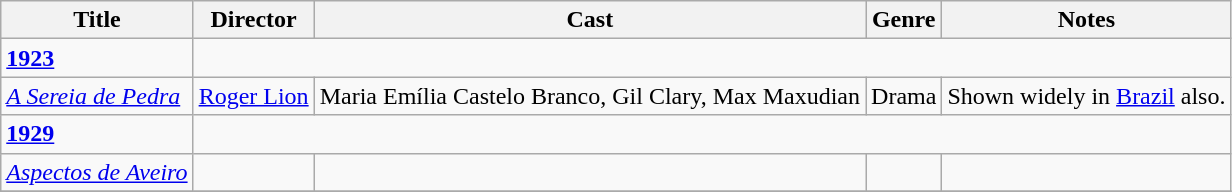<table class="wikitable">
<tr>
<th>Title</th>
<th>Director</th>
<th>Cast</th>
<th>Genre</th>
<th>Notes</th>
</tr>
<tr>
<td><strong><a href='#'>1923</a></strong></td>
</tr>
<tr>
<td><em><a href='#'>A Sereia de Pedra</a></em></td>
<td><a href='#'>Roger Lion</a></td>
<td>Maria Emília Castelo Branco, Gil Clary, Max Maxudian</td>
<td>Drama</td>
<td>Shown widely in <a href='#'>Brazil</a> also.</td>
</tr>
<tr>
<td><strong><a href='#'>1929</a></strong></td>
</tr>
<tr>
<td><em><a href='#'>Aspectos de Aveiro</a></em></td>
<td></td>
<td></td>
<td></td>
<td></td>
</tr>
<tr>
</tr>
</table>
